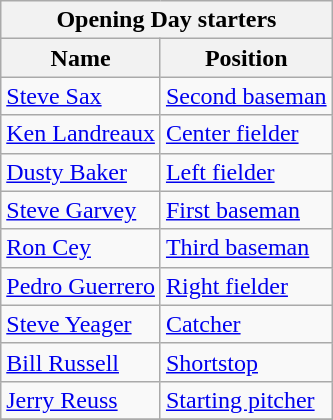<table class="wikitable" style="text-align:left">
<tr>
<th colspan="2">Opening Day starters</th>
</tr>
<tr>
<th>Name</th>
<th>Position</th>
</tr>
<tr>
<td><a href='#'>Steve Sax</a></td>
<td><a href='#'>Second baseman</a></td>
</tr>
<tr>
<td><a href='#'>Ken Landreaux</a></td>
<td><a href='#'>Center fielder</a></td>
</tr>
<tr>
<td><a href='#'>Dusty Baker</a></td>
<td><a href='#'>Left fielder</a></td>
</tr>
<tr>
<td><a href='#'>Steve Garvey</a></td>
<td><a href='#'>First baseman</a></td>
</tr>
<tr>
<td><a href='#'>Ron Cey</a></td>
<td><a href='#'>Third baseman</a></td>
</tr>
<tr>
<td><a href='#'>Pedro Guerrero</a></td>
<td><a href='#'>Right fielder</a></td>
</tr>
<tr>
<td><a href='#'>Steve Yeager</a></td>
<td><a href='#'>Catcher</a></td>
</tr>
<tr>
<td><a href='#'>Bill Russell</a></td>
<td><a href='#'>Shortstop</a></td>
</tr>
<tr>
<td><a href='#'>Jerry Reuss</a></td>
<td><a href='#'>Starting pitcher</a></td>
</tr>
<tr>
</tr>
</table>
